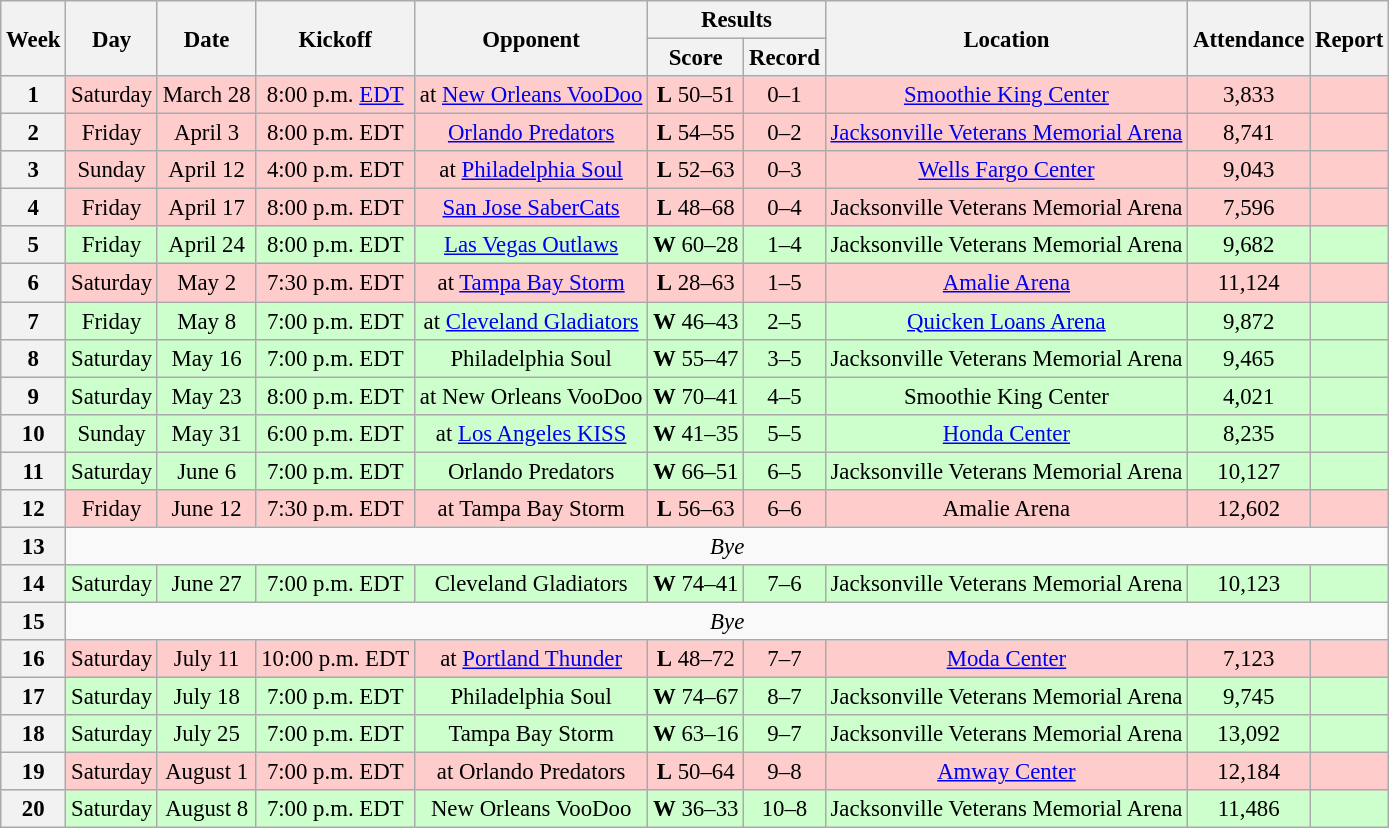<table class="wikitable" style="font-size: 95%;">
<tr>
<th rowspan=2>Week</th>
<th rowspan=2>Day</th>
<th rowspan=2>Date</th>
<th rowspan=2>Kickoff</th>
<th rowspan=2>Opponent</th>
<th colspan=2>Results</th>
<th rowspan=2>Location</th>
<th rowspan=2>Attendance</th>
<th rowspan=2>Report</th>
</tr>
<tr>
<th>Score</th>
<th>Record</th>
</tr>
<tr style=background:#ffcccc>
<th align="center"><strong>1</strong></th>
<td align="center">Saturday</td>
<td align="center">March 28</td>
<td align="center">8:00 p.m. <a href='#'>EDT</a></td>
<td align="center">at <a href='#'>New Orleans VooDoo</a></td>
<td align="center"><strong>L</strong> 50–51</td>
<td align="center">0–1</td>
<td align="center"><a href='#'>Smoothie King Center</a></td>
<td align="center">3,833</td>
<td align="center"></td>
</tr>
<tr style=background:#ffcccc>
<th align="center"><strong>2</strong></th>
<td align="center">Friday</td>
<td align="center">April 3</td>
<td align="center">8:00 p.m. EDT</td>
<td align="center"><a href='#'>Orlando Predators</a></td>
<td align="center"><strong>L</strong> 54–55</td>
<td align="center">0–2</td>
<td align="center"><a href='#'>Jacksonville Veterans Memorial Arena</a></td>
<td align="center">8,741</td>
<td align="center"></td>
</tr>
<tr style=background:#ffcccc>
<th align="center"><strong>3</strong></th>
<td align="center">Sunday</td>
<td align="center">April 12</td>
<td align="center">4:00 p.m. EDT</td>
<td align="center">at <a href='#'>Philadelphia Soul</a></td>
<td align="center"><strong>L</strong> 52–63</td>
<td align="center">0–3</td>
<td align="center"><a href='#'>Wells Fargo Center</a></td>
<td align="center">9,043</td>
<td align="center"></td>
</tr>
<tr style=background:#ffcccc>
<th align="center"><strong>4</strong></th>
<td align="center">Friday</td>
<td align="center">April 17</td>
<td align="center">8:00 p.m. EDT</td>
<td align="center"><a href='#'>San Jose SaberCats</a></td>
<td align="center"><strong>L</strong> 48–68</td>
<td align="center">0–4</td>
<td align="center">Jacksonville Veterans Memorial Arena</td>
<td align="center">7,596</td>
<td align="center"></td>
</tr>
<tr style=background:#ccffcc>
<th align="center"><strong>5</strong></th>
<td align="center">Friday</td>
<td align="center">April 24</td>
<td align="center">8:00 p.m. EDT</td>
<td align="center"><a href='#'>Las Vegas Outlaws</a></td>
<td align="center"><strong>W</strong> 60–28</td>
<td align="center">1–4</td>
<td align="center">Jacksonville Veterans Memorial Arena</td>
<td align="center">9,682</td>
<td align="center"></td>
</tr>
<tr style=background:#ffcccc>
<th align="center"><strong>6</strong></th>
<td align="center">Saturday</td>
<td align="center">May 2</td>
<td align="center">7:30 p.m. EDT</td>
<td align="center">at <a href='#'>Tampa Bay Storm</a></td>
<td align="center"><strong>L</strong> 28–63</td>
<td align="center">1–5</td>
<td align="center"><a href='#'>Amalie Arena</a></td>
<td align="center">11,124</td>
<td align="center"></td>
</tr>
<tr style=background:#ccffcc>
<th align="center"><strong>7</strong></th>
<td align="center">Friday</td>
<td align="center">May 8</td>
<td align="center">7:00 p.m. EDT</td>
<td align="center">at <a href='#'>Cleveland Gladiators</a></td>
<td align="center"><strong>W</strong> 46–43</td>
<td align="center">2–5</td>
<td align="center"><a href='#'>Quicken Loans Arena</a></td>
<td align="center">9,872</td>
<td align="center"></td>
</tr>
<tr style=background:#ccffcc>
<th align="center"><strong>8</strong></th>
<td align="center">Saturday</td>
<td align="center">May 16</td>
<td align="center">7:00 p.m. EDT</td>
<td align="center">Philadelphia Soul</td>
<td align="center"><strong>W</strong> 55–47</td>
<td align="center">3–5</td>
<td align="center">Jacksonville Veterans Memorial Arena</td>
<td align="center">9,465</td>
<td align="center"></td>
</tr>
<tr style=background:#ccffcc>
<th align="center"><strong>9</strong></th>
<td align="center">Saturday</td>
<td align="center">May 23</td>
<td align="center">8:00 p.m. EDT</td>
<td align="center">at New Orleans VooDoo</td>
<td align="center"><strong>W</strong> 70–41</td>
<td align="center">4–5</td>
<td align="center">Smoothie King Center</td>
<td align="center">4,021</td>
<td align="center"></td>
</tr>
<tr style=background:#ccffcc>
<th align="center"><strong>10</strong></th>
<td align="center">Sunday</td>
<td align="center">May 31</td>
<td align="center">6:00 p.m. EDT</td>
<td align="center">at <a href='#'>Los Angeles KISS</a></td>
<td align="center"><strong>W</strong> 41–35</td>
<td align="center">5–5</td>
<td align="center"><a href='#'>Honda Center</a></td>
<td align="center">8,235</td>
<td align="center"></td>
</tr>
<tr style=background:#ccffcc>
<th align="center"><strong>11</strong></th>
<td align="center">Saturday</td>
<td align="center">June 6</td>
<td align="center">7:00 p.m. EDT</td>
<td align="center">Orlando Predators</td>
<td align="center"><strong>W</strong> 66–51</td>
<td align="center">6–5</td>
<td align="center">Jacksonville Veterans Memorial Arena</td>
<td align="center">10,127</td>
<td align="center"></td>
</tr>
<tr style=background:#ffcccc>
<th align="center"><strong>12</strong></th>
<td align="center">Friday</td>
<td align="center">June 12</td>
<td align="center">7:30 p.m. EDT</td>
<td align="center">at Tampa Bay Storm</td>
<td align="center"><strong>L</strong> 56–63</td>
<td align="center">6–6</td>
<td align="center">Amalie Arena</td>
<td align="center">12,602</td>
<td align="center"></td>
</tr>
<tr style= bgcolor=>
<th align="center"><strong>13</strong></th>
<td colspan=9 align="center" valign="middle"><em>Bye</em></td>
</tr>
<tr style=background:#ccffcc>
<th align="center"><strong>14</strong></th>
<td align="center">Saturday</td>
<td align="center">June 27</td>
<td align="center">7:00 p.m. EDT</td>
<td align="center">Cleveland Gladiators</td>
<td align="center"><strong>W</strong> 74–41</td>
<td align="center">7–6</td>
<td align="center">Jacksonville Veterans Memorial Arena</td>
<td align="center">10,123</td>
<td align="center"></td>
</tr>
<tr style=>
<th align="center"><strong>15</strong></th>
<td colspan=9 align="center" valign="middle"><em>Bye</em></td>
</tr>
<tr style=background:#ffcccc>
<th align="center"><strong>16</strong></th>
<td align="center">Saturday</td>
<td align="center">July 11</td>
<td align="center">10:00 p.m. EDT</td>
<td align="center">at <a href='#'>Portland Thunder</a></td>
<td align="center"><strong>L</strong> 48–72</td>
<td align="center">7–7</td>
<td align="center"><a href='#'>Moda Center</a></td>
<td align="center">7,123</td>
<td align="center"></td>
</tr>
<tr style=background:#ccffcc>
<th align="center"><strong>17</strong></th>
<td align="center">Saturday</td>
<td align="center">July 18</td>
<td align="center">7:00 p.m. EDT</td>
<td align="center">Philadelphia Soul</td>
<td align="center"><strong>W</strong> 74–67</td>
<td align="center">8–7</td>
<td align="center">Jacksonville Veterans Memorial Arena</td>
<td align="center">9,745</td>
<td align="center"></td>
</tr>
<tr style=background:#ccffcc>
<th align="center"><strong>18</strong></th>
<td align="center">Saturday</td>
<td align="center">July 25</td>
<td align="center">7:00 p.m. EDT</td>
<td align="center">Tampa Bay Storm</td>
<td align="center"><strong>W</strong> 63–16</td>
<td align="center">9–7</td>
<td align="center">Jacksonville Veterans Memorial Arena</td>
<td align="center">13,092</td>
<td align="center"></td>
</tr>
<tr style=background:#ffcccc>
<th align="center"><strong>19</strong></th>
<td align="center">Saturday</td>
<td align="center">August 1</td>
<td align="center">7:00 p.m. EDT</td>
<td align="center">at Orlando Predators</td>
<td align="center"><strong>L</strong> 50–64</td>
<td align="center">9–8</td>
<td align="center"><a href='#'>Amway Center</a></td>
<td align="center">12,184</td>
<td align="center"></td>
</tr>
<tr style=background:#ccffcc>
<th align="center"><strong>20</strong></th>
<td align="center">Saturday</td>
<td align="center">August 8</td>
<td align="center">7:00 p.m. EDT</td>
<td align="center">New Orleans VooDoo</td>
<td align="center"><strong>W</strong> 36–33</td>
<td align="center">10–8</td>
<td align="center">Jacksonville Veterans Memorial Arena</td>
<td align="center">11,486</td>
<td align="center"></td>
</tr>
</table>
